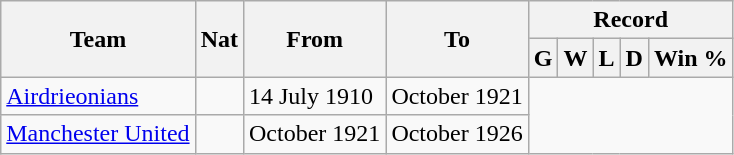<table class="wikitable" style="text-align:center">
<tr>
<th rowspan="2">Team</th>
<th rowspan="2">Nat</th>
<th rowspan="2">From</th>
<th rowspan="2">To</th>
<th colspan="5">Record</th>
</tr>
<tr>
<th>G</th>
<th>W</th>
<th>L</th>
<th>D</th>
<th>Win %</th>
</tr>
<tr>
<td align=left><a href='#'>Airdrieonians</a></td>
<td></td>
<td align=left>14 July 1910</td>
<td align=left>October 1921<br></td>
</tr>
<tr>
<td align=left><a href='#'>Manchester United</a></td>
<td></td>
<td align=left>October 1921</td>
<td align=left>October 1926<br></td>
</tr>
</table>
